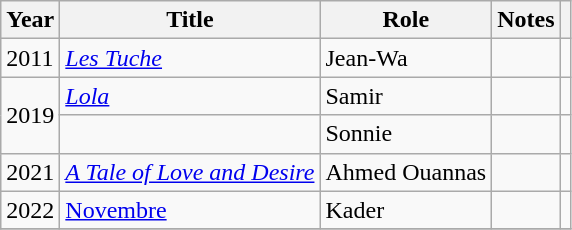<table class="wikitable plainrowheaders sortable">
<tr>
<th>Year</th>
<th>Title</th>
<th>Role</th>
<th>Notes</th>
<th></th>
</tr>
<tr>
<td>2011</td>
<td><em><a href='#'>Les Tuche</a></em></td>
<td>Jean-Wa</td>
<td></td>
<td></td>
</tr>
<tr>
<td rowspan="2">2019</td>
<td><em><a href='#'>Lola</a></em></td>
<td>Samir</td>
<td></td>
<td></td>
</tr>
<tr>
<td><em></em></td>
<td>Sonnie</td>
<td></td>
<td></td>
</tr>
<tr>
<td>2021</td>
<td><em><a href='#'>A Tale of Love and Desire</a></td>
<td>Ahmed Ouannas</td>
<td></td>
<td></td>
</tr>
<tr>
<td>2022</td>
<td></em><a href='#'>Novembre</a><em></td>
<td>Kader</td>
<td></td>
<td></td>
</tr>
<tr>
</tr>
</table>
